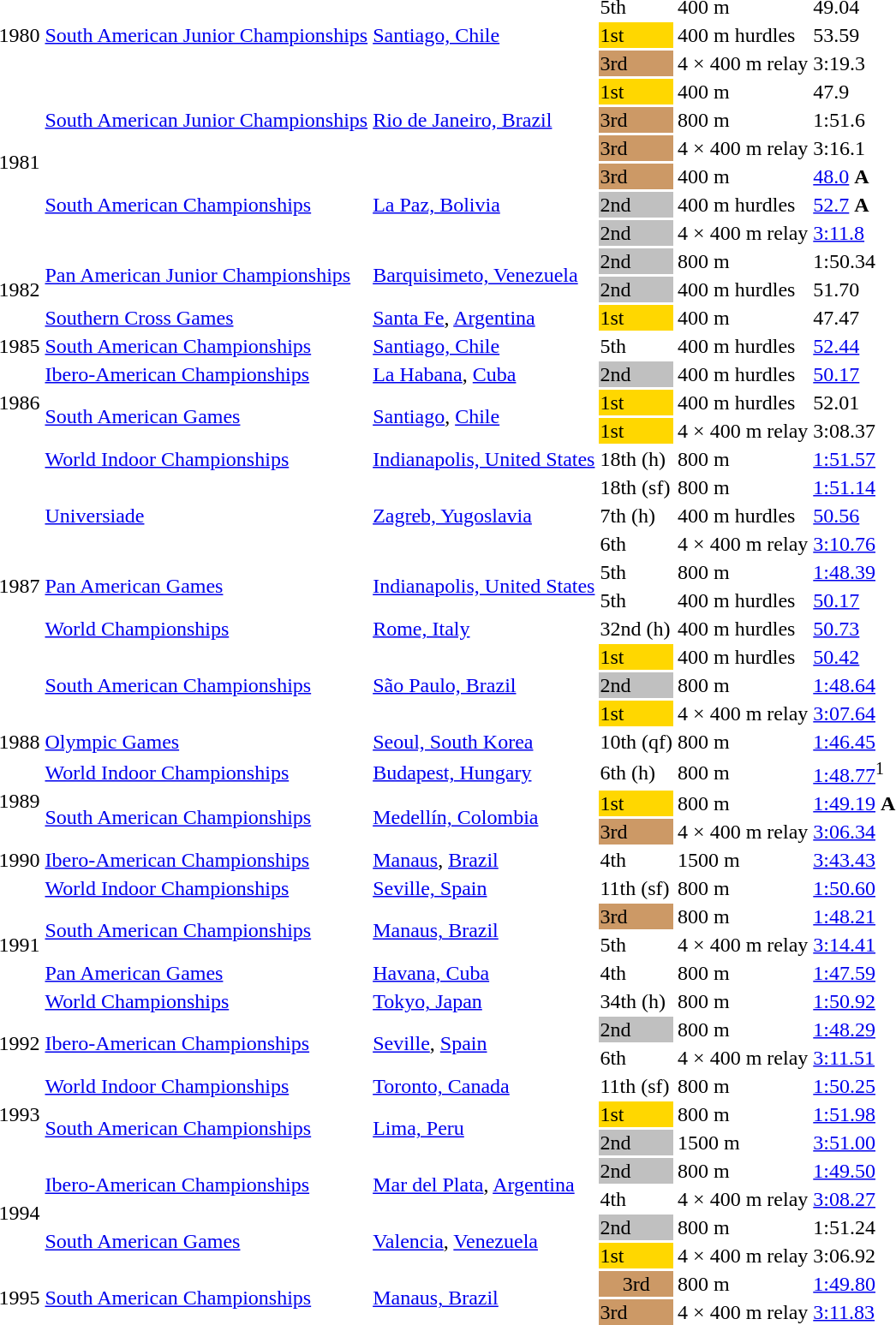<table>
<tr>
<td rowspan=3>1980</td>
<td rowspan=3><a href='#'>South American Junior Championships</a></td>
<td rowspan=3><a href='#'>Santiago, Chile</a></td>
<td>5th</td>
<td>400 m</td>
<td>49.04</td>
</tr>
<tr>
<td bgcolor=gold>1st</td>
<td>400 m hurdles</td>
<td>53.59</td>
</tr>
<tr>
<td bgcolor=cc9966>3rd</td>
<td>4 × 400 m relay</td>
<td>3:19.3</td>
</tr>
<tr>
<td rowspan=6>1981</td>
<td rowspan=3><a href='#'>South American Junior Championships</a></td>
<td rowspan=3><a href='#'>Rio de Janeiro, Brazil</a></td>
<td bgcolor=gold>1st</td>
<td>400 m</td>
<td>47.9</td>
</tr>
<tr>
<td bgcolor=cc9966>3rd</td>
<td>800 m</td>
<td>1:51.6</td>
</tr>
<tr>
<td bgcolor=cc9966>3rd</td>
<td>4 × 400 m relay</td>
<td>3:16.1</td>
</tr>
<tr>
<td rowspan=3><a href='#'>South American Championships</a></td>
<td rowspan=3><a href='#'>La Paz, Bolivia</a></td>
<td bgcolor="cc9966">3rd</td>
<td>400 m</td>
<td><a href='#'>48.0</a> <strong>A</strong></td>
</tr>
<tr>
<td bgcolor="silver">2nd</td>
<td>400 m hurdles</td>
<td><a href='#'>52.7</a> <strong>A</strong></td>
</tr>
<tr>
<td bgcolor=silver>2nd</td>
<td>4 × 400 m relay</td>
<td><a href='#'>3:11.8</a></td>
</tr>
<tr>
<td rowspan=3>1982</td>
<td rowspan=2><a href='#'>Pan American Junior Championships</a></td>
<td rowspan=2><a href='#'>Barquisimeto, Venezuela</a></td>
<td bgcolor=silver>2nd</td>
<td>800 m</td>
<td>1:50.34</td>
</tr>
<tr>
<td bgcolor=silver>2nd</td>
<td>400 m hurdles</td>
<td>51.70</td>
</tr>
<tr>
<td><a href='#'>Southern Cross Games</a></td>
<td><a href='#'>Santa Fe</a>, <a href='#'>Argentina</a></td>
<td bgcolor=gold>1st</td>
<td>400 m</td>
<td>47.47</td>
</tr>
<tr>
<td>1985</td>
<td><a href='#'>South American Championships</a></td>
<td><a href='#'>Santiago, Chile</a></td>
<td>5th</td>
<td>400 m hurdles</td>
<td><a href='#'>52.44</a></td>
</tr>
<tr>
<td rowspan=3>1986</td>
<td><a href='#'>Ibero-American Championships</a></td>
<td><a href='#'>La Habana</a>, <a href='#'>Cuba</a></td>
<td bgcolor=silver>2nd</td>
<td>400 m hurdles</td>
<td><a href='#'>50.17</a></td>
</tr>
<tr>
<td rowspan=2><a href='#'>South American Games</a></td>
<td rowspan=2><a href='#'>Santiago</a>, <a href='#'>Chile</a></td>
<td bgcolor=gold>1st</td>
<td>400 m hurdles</td>
<td>52.01</td>
</tr>
<tr>
<td bgcolor=gold>1st</td>
<td>4 × 400 m relay</td>
<td>3:08.37</td>
</tr>
<tr>
<td rowspan=10>1987</td>
<td><a href='#'>World Indoor Championships</a></td>
<td><a href='#'>Indianapolis, United States</a></td>
<td>18th (h)</td>
<td>800 m</td>
<td><a href='#'>1:51.57</a></td>
</tr>
<tr>
<td rowspan=3><a href='#'>Universiade</a></td>
<td rowspan=3><a href='#'>Zagreb, Yugoslavia</a></td>
<td>18th (sf)</td>
<td>800 m</td>
<td><a href='#'>1:51.14</a></td>
</tr>
<tr>
<td>7th (h)</td>
<td>400 m hurdles</td>
<td><a href='#'>50.56</a></td>
</tr>
<tr>
<td>6th</td>
<td>4 × 400 m relay</td>
<td><a href='#'>3:10.76</a></td>
</tr>
<tr>
<td rowspan=2><a href='#'>Pan American Games</a></td>
<td rowspan=2><a href='#'>Indianapolis, United States</a></td>
<td>5th</td>
<td>800 m</td>
<td><a href='#'>1:48.39</a></td>
</tr>
<tr>
<td>5th</td>
<td>400 m hurdles</td>
<td><a href='#'>50.17</a></td>
</tr>
<tr>
<td><a href='#'>World Championships</a></td>
<td><a href='#'>Rome, Italy</a></td>
<td>32nd (h)</td>
<td>400 m hurdles</td>
<td><a href='#'>50.73</a></td>
</tr>
<tr>
<td rowspan=3><a href='#'>South American Championships</a></td>
<td rowspan=3><a href='#'>São Paulo, Brazil</a></td>
<td bgcolor=gold>1st</td>
<td>400 m hurdles</td>
<td><a href='#'>50.42</a></td>
</tr>
<tr>
<td bgcolor=silver>2nd</td>
<td>800 m</td>
<td><a href='#'>1:48.64</a></td>
</tr>
<tr>
<td bgcolor=gold>1st</td>
<td>4 × 400 m relay</td>
<td><a href='#'>3:07.64</a></td>
</tr>
<tr>
<td>1988</td>
<td><a href='#'>Olympic Games</a></td>
<td><a href='#'>Seoul, South Korea</a></td>
<td>10th (qf)</td>
<td>800 m</td>
<td><a href='#'>1:46.45</a></td>
</tr>
<tr>
<td rowspan=3>1989</td>
<td><a href='#'>World Indoor Championships</a></td>
<td><a href='#'>Budapest, Hungary</a></td>
<td>6th (h)</td>
<td>800 m</td>
<td><a href='#'>1:48.77</a><sup>1</sup></td>
</tr>
<tr>
<td rowspan=2><a href='#'>South American Championships</a></td>
<td rowspan=2><a href='#'>Medellín, Colombia</a></td>
<td bgcolor="gold">1st</td>
<td>800 m</td>
<td><a href='#'>1:49.19</a> <strong>A</strong></td>
</tr>
<tr>
<td bgcolor=cc9966>3rd</td>
<td>4 × 400 m relay</td>
<td><a href='#'>3:06.34</a></td>
</tr>
<tr>
<td>1990</td>
<td><a href='#'>Ibero-American Championships</a></td>
<td><a href='#'>Manaus</a>, <a href='#'>Brazil</a></td>
<td>4th</td>
<td>1500 m</td>
<td><a href='#'>3:43.43</a></td>
</tr>
<tr>
<td rowspan=5>1991</td>
<td><a href='#'>World Indoor Championships</a></td>
<td><a href='#'>Seville, Spain</a></td>
<td>11th (sf)</td>
<td>800 m</td>
<td><a href='#'>1:50.60</a></td>
</tr>
<tr>
<td rowspan=2><a href='#'>South American Championships</a></td>
<td rowspan=2><a href='#'>Manaus, Brazil</a></td>
<td bgcolor="cc9966">3rd</td>
<td>800 m</td>
<td><a href='#'>1:48.21</a></td>
</tr>
<tr>
<td>5th</td>
<td>4 × 400 m relay</td>
<td><a href='#'>3:14.41</a></td>
</tr>
<tr>
<td><a href='#'>Pan American Games</a></td>
<td><a href='#'>Havana, Cuba</a></td>
<td>4th</td>
<td>800 m</td>
<td><a href='#'>1:47.59</a></td>
</tr>
<tr>
<td><a href='#'>World Championships</a></td>
<td><a href='#'>Tokyo, Japan</a></td>
<td>34th (h)</td>
<td>800 m</td>
<td><a href='#'>1:50.92</a></td>
</tr>
<tr>
<td rowspan=2>1992</td>
<td rowspan=2><a href='#'>Ibero-American Championships</a></td>
<td rowspan=2><a href='#'>Seville</a>, <a href='#'>Spain</a></td>
<td bgcolor=silver>2nd</td>
<td>800 m</td>
<td><a href='#'>1:48.29</a></td>
</tr>
<tr>
<td>6th</td>
<td>4 × 400 m relay</td>
<td><a href='#'>3:11.51</a></td>
</tr>
<tr>
<td rowspan=3>1993</td>
<td><a href='#'>World Indoor Championships</a></td>
<td><a href='#'>Toronto, Canada</a></td>
<td>11th (sf)</td>
<td>800 m</td>
<td><a href='#'>1:50.25</a></td>
</tr>
<tr>
<td rowspan=2><a href='#'>South American Championships</a></td>
<td rowspan=2><a href='#'>Lima, Peru</a></td>
<td bgcolor="gold">1st</td>
<td>800 m</td>
<td><a href='#'>1:51.98</a></td>
</tr>
<tr>
<td bgcolor="silver">2nd</td>
<td>1500 m</td>
<td><a href='#'>3:51.00</a></td>
</tr>
<tr>
<td rowspan=4>1994</td>
<td rowspan=2><a href='#'>Ibero-American Championships</a></td>
<td rowspan=2><a href='#'>Mar del Plata</a>, <a href='#'>Argentina</a></td>
<td bgcolor=silver>2nd</td>
<td>800 m</td>
<td><a href='#'>1:49.50</a></td>
</tr>
<tr>
<td>4th</td>
<td>4 × 400 m relay</td>
<td><a href='#'>3:08.27</a></td>
</tr>
<tr>
<td rowspan=2><a href='#'>South American Games</a></td>
<td rowspan=2><a href='#'>Valencia</a>, <a href='#'>Venezuela</a></td>
<td bgcolor=silver>2nd</td>
<td>800 m</td>
<td>1:51.24</td>
</tr>
<tr>
<td bgcolor=gold>1st</td>
<td>4 × 400 m relay</td>
<td>3:06.92</td>
</tr>
<tr>
<td rowspan=2>1995</td>
<td rowspan=2><a href='#'>South American Championships</a></td>
<td rowspan=2><a href='#'>Manaus, Brazil</a></td>
<td bgcolor="cc9966" align="center">3rd</td>
<td>800 m</td>
<td><a href='#'>1:49.80</a></td>
</tr>
<tr>
<td bgcolor=cc9966>3rd</td>
<td>4 × 400 m relay</td>
<td><a href='#'>3:11.83</a></td>
</tr>
</table>
